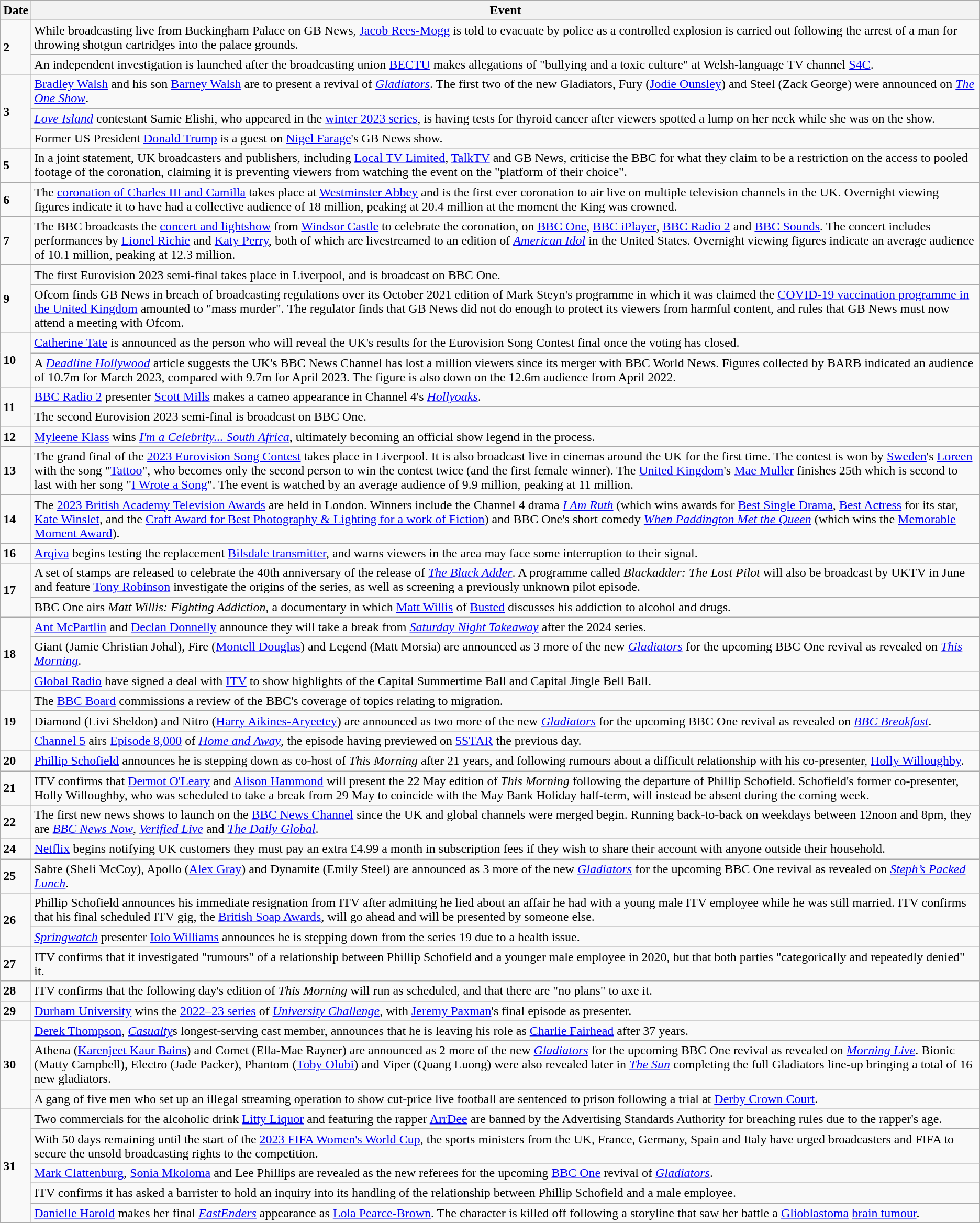<table class="wikitable">
<tr>
<th>Date</th>
<th>Event</th>
</tr>
<tr>
<td rowspan=2><strong>2</strong></td>
<td>While broadcasting live from Buckingham Palace on GB News, <a href='#'>Jacob Rees-Mogg</a> is told to evacuate by police as a controlled explosion is carried out following the arrest of a man for throwing shotgun cartridges into the palace grounds.</td>
</tr>
<tr>
<td>An independent investigation is launched after the broadcasting union <a href='#'>BECTU</a> makes allegations of "bullying and a toxic culture" at Welsh-language TV channel <a href='#'>S4C</a>.</td>
</tr>
<tr>
<td rowspan=3><strong>3</strong></td>
<td><a href='#'>Bradley Walsh</a> and his son <a href='#'>Barney Walsh</a> are to present a revival of <em><a href='#'>Gladiators</a></em>. The first two of the new Gladiators, Fury (<a href='#'>Jodie Ounsley</a>) and Steel (Zack George) were announced on <em><a href='#'>The One Show</a></em>.</td>
</tr>
<tr>
<td><em><a href='#'>Love Island</a></em> contestant Samie Elishi, who appeared in the <a href='#'>winter 2023 series</a>, is having tests for thyroid cancer after viewers spotted a lump on her neck while she was on the show.</td>
</tr>
<tr>
<td>Former US President <a href='#'>Donald Trump</a> is a guest on <a href='#'>Nigel Farage</a>'s GB News show.</td>
</tr>
<tr>
<td><strong>5</strong></td>
<td>In a joint statement, UK broadcasters and publishers, including <a href='#'>Local TV Limited</a>, <a href='#'>TalkTV</a> and GB News, criticise the BBC for what they claim to be a restriction on the access to pooled footage of the coronation, claiming it is preventing viewers from watching the event on the "platform of their choice".</td>
</tr>
<tr>
<td><strong>6</strong></td>
<td>The <a href='#'>coronation of Charles III and Camilla</a> takes place at <a href='#'>Westminster Abbey</a> and is the first ever coronation to air live on multiple television channels in the UK. Overnight viewing figures indicate it to have had a collective audience of 18 million, peaking at 20.4 million at the moment the King was crowned.</td>
</tr>
<tr>
<td><strong>7</strong></td>
<td>The BBC broadcasts the <a href='#'>concert and lightshow</a> from <a href='#'>Windsor Castle</a> to celebrate the coronation, on <a href='#'>BBC One</a>, <a href='#'>BBC iPlayer</a>, <a href='#'>BBC Radio 2</a> and <a href='#'>BBC Sounds</a>. The concert includes performances by <a href='#'>Lionel Richie</a> and <a href='#'>Katy Perry</a>, both of which are livestreamed to an edition of <em><a href='#'>American Idol</a></em> in the United States. Overnight viewing figures indicate an average audience of 10.1 million, peaking at 12.3 million.</td>
</tr>
<tr>
<td rowspan=2><strong>9</strong></td>
<td>The first Eurovision 2023 semi-final takes place in Liverpool, and is broadcast on BBC One.</td>
</tr>
<tr>
<td>Ofcom finds GB News in breach of broadcasting regulations over its October 2021 edition of Mark Steyn's programme in which it was claimed the <a href='#'>COVID-19 vaccination programme in the United Kingdom</a> amounted to "mass murder". The regulator finds that GB News did not do enough to protect its viewers from harmful content, and rules that GB News must now attend a meeting with Ofcom.</td>
</tr>
<tr>
<td rowspan=2><strong>10</strong></td>
<td><a href='#'>Catherine Tate</a> is announced as the person who will reveal the UK's results for the Eurovision Song Contest final once the voting has closed.</td>
</tr>
<tr>
<td>A <em><a href='#'>Deadline Hollywood</a></em> article suggests the UK's BBC News Channel has lost a million viewers since its merger with BBC World News. Figures collected by BARB indicated an audience of 10.7m for March 2023, compared with 9.7m for April 2023. The figure is also down on the 12.6m audience from April 2022.</td>
</tr>
<tr>
<td rowspan=2><strong>11</strong></td>
<td><a href='#'>BBC Radio 2</a> presenter <a href='#'>Scott Mills</a> makes a cameo appearance in Channel 4's <em><a href='#'>Hollyoaks</a></em>.</td>
</tr>
<tr>
<td>The second Eurovision 2023 semi-final is broadcast on BBC One.</td>
</tr>
<tr>
<td><strong>12</strong></td>
<td><a href='#'>Myleene Klass</a> wins <em><a href='#'>I'm a Celebrity... South Africa</a></em>, ultimately becoming an official show legend in the process.</td>
</tr>
<tr>
<td><strong>13</strong></td>
<td>The grand final of the <a href='#'>2023 Eurovision Song Contest</a> takes place in Liverpool. It is also broadcast live in cinemas around the UK for the first time. The contest is won by <a href='#'>Sweden</a>'s <a href='#'>Loreen</a> with the song "<a href='#'>Tattoo</a>", who becomes only the second person to win the contest twice (and the first female winner). The <a href='#'>United Kingdom</a>'s <a href='#'>Mae Muller</a> finishes 25th which is second to last with her song "<a href='#'>I Wrote a Song</a>". The event is watched by an average audience of 9.9 million, peaking at 11 million.</td>
</tr>
<tr>
<td><strong>14</strong></td>
<td>The <a href='#'>2023 British Academy Television Awards</a> are held in London. Winners include the Channel 4 drama <em><a href='#'>I Am Ruth</a></em> (which wins awards for <a href='#'>Best Single Drama</a>, <a href='#'>Best Actress</a> for its star, <a href='#'>Kate Winslet</a>, and the <a href='#'>Craft Award for Best Photography & Lighting for a work of Fiction</a>) and BBC One's short comedy <em><a href='#'>When Paddington Met the Queen</a></em> (which wins the <a href='#'>Memorable Moment Award</a>).</td>
</tr>
<tr>
<td><strong>16</strong></td>
<td><a href='#'>Arqiva</a> begins testing the replacement <a href='#'>Bilsdale transmitter</a>, and warns viewers in the area may face some interruption to their signal.</td>
</tr>
<tr>
<td rowspan=2><strong>17</strong></td>
<td>A set of stamps are released to celebrate the 40th anniversary of the release of <em><a href='#'>The Black Adder</a></em>. A programme called <em>Blackadder: The Lost Pilot</em> will also be broadcast by UKTV in June and feature <a href='#'>Tony Robinson</a> investigate the origins of the series, as well as screening a previously unknown pilot episode.</td>
</tr>
<tr>
<td>BBC One airs <em>Matt Willis: Fighting Addiction</em>, a documentary in which <a href='#'>Matt Willis</a> of <a href='#'>Busted</a> discusses his addiction to alcohol and drugs.</td>
</tr>
<tr>
<td rowspan=3><strong>18</strong></td>
<td><a href='#'>Ant McPartlin</a> and <a href='#'>Declan Donnelly</a> announce they will take a break from <em><a href='#'>Saturday Night Takeaway</a></em> after the 2024 series.</td>
</tr>
<tr>
<td>Giant (Jamie Christian Johal), Fire (<a href='#'>Montell Douglas</a>) and Legend (Matt Morsia) are announced as 3 more of the new <em><a href='#'>Gladiators</a></em> for the upcoming BBC One revival as revealed on <em><a href='#'>This Morning</a></em>.</td>
</tr>
<tr>
<td><a href='#'>Global Radio</a> have signed a deal with <a href='#'>ITV</a> to show highlights of the Capital Summertime Ball and Capital Jingle Bell Ball.</td>
</tr>
<tr>
<td rowspan=3><strong>19</strong></td>
<td>The <a href='#'>BBC Board</a> commissions a review of the BBC's coverage of topics relating to migration.</td>
</tr>
<tr>
<td>Diamond (Livi Sheldon) and Nitro (<a href='#'>Harry Aikines-Aryeetey</a>) are announced as two more of the new <em><a href='#'>Gladiators</a></em> for the upcoming BBC One revival as revealed on <em><a href='#'>BBC Breakfast</a></em>.</td>
</tr>
<tr>
<td><a href='#'>Channel 5</a> airs <a href='#'>Episode 8,000</a> of <em><a href='#'>Home and Away</a></em>, the episode having previewed on <a href='#'>5STAR</a> the previous day.</td>
</tr>
<tr>
<td><strong>20</strong></td>
<td><a href='#'>Phillip Schofield</a> announces he is stepping down as co-host of <em>This Morning</em> after 21 years, and following rumours about a difficult relationship with his co-presenter, <a href='#'>Holly Willoughby</a>.</td>
</tr>
<tr>
<td><strong>21</strong></td>
<td>ITV confirms that <a href='#'>Dermot O'Leary</a> and <a href='#'>Alison Hammond</a> will present the 22 May edition of <em>This Morning</em> following the departure of Phillip Schofield. Schofield's former co-presenter, Holly Willoughby, who was scheduled to take a break from 29 May to coincide with the May Bank Holiday half-term, will instead be absent during the coming week.</td>
</tr>
<tr>
<td><strong>22</strong></td>
<td>The first new news shows to launch on the <a href='#'>BBC News Channel</a> since the UK and global channels were merged begin. Running back-to-back on weekdays between 12noon and 8pm, they are <em><a href='#'>BBC News Now</a></em>, <em><a href='#'>Verified Live</a></em> and <em><a href='#'>The Daily Global</a></em>.</td>
</tr>
<tr>
<td><strong>24</strong></td>
<td><a href='#'>Netflix</a> begins notifying UK customers they must pay an extra £4.99 a month in subscription fees if they wish to share their account with anyone outside their household.</td>
</tr>
<tr>
<td><strong>25</strong></td>
<td>Sabre (Sheli McCoy), Apollo (<a href='#'>Alex Gray</a>) and Dynamite (Emily Steel) are announced as 3 more of the new <em><a href='#'>Gladiators</a></em> for the upcoming BBC One revival as revealed on <em><a href='#'>Steph’s Packed Lunch</a>.</em></td>
</tr>
<tr>
<td rowspan=2><strong>26</strong></td>
<td>Phillip Schofield announces his immediate resignation from ITV after admitting he lied about an affair he had with a young male ITV employee while he was still married. ITV confirms that his final scheduled ITV gig, the <a href='#'>British Soap Awards</a>, will go ahead and will be presented by someone else.</td>
</tr>
<tr>
<td><em><a href='#'>Springwatch</a></em> presenter <a href='#'>Iolo Williams</a> announces he is stepping down from the series 19 due to a health issue.</td>
</tr>
<tr>
<td><strong>27</strong></td>
<td>ITV confirms that it investigated "rumours" of a relationship between Phillip Schofield and a younger male employee in 2020, but that both parties "categorically and repeatedly denied" it.</td>
</tr>
<tr>
<td><strong>28</strong></td>
<td>ITV confirms that the following day's edition of <em>This Morning</em> will run as scheduled, and that there are "no plans" to axe it.</td>
</tr>
<tr>
<td><strong>29</strong></td>
<td><a href='#'>Durham University</a> wins the <a href='#'>2022–23 series</a> of <em><a href='#'>University Challenge</a></em>, with <a href='#'>Jeremy Paxman</a>'s final episode as presenter.</td>
</tr>
<tr>
<td rowspan=3><strong>30</strong></td>
<td><a href='#'>Derek Thompson</a>, <em><a href='#'>Casualty</a></em>s longest-serving cast member, announces that he is leaving his role as <a href='#'>Charlie Fairhead</a> after 37 years.</td>
</tr>
<tr>
<td>Athena (<a href='#'>Karenjeet Kaur Bains</a>) and Comet (Ella-Mae Rayner) are announced as 2 more of the new <em><a href='#'>Gladiators</a></em> for the upcoming BBC One revival as revealed on <em><a href='#'>Morning Live</a></em>. Bionic (Matty Campbell), Electro (Jade Packer), Phantom (<a href='#'>Toby Olubi</a>) and Viper (Quang Luong) were also revealed later in <em><a href='#'>The Sun</a></em> completing the full Gladiators line-up bringing a total of 16 new gladiators.</td>
</tr>
<tr>
<td>A gang of five men who set up an illegal streaming operation to show cut-price live football are sentenced to prison following a trial at <a href='#'>Derby Crown Court</a>.</td>
</tr>
<tr>
<td rowspan=5><strong>31</strong></td>
<td>Two commercials for the alcoholic drink <a href='#'>Litty Liquor</a> and featuring the rapper <a href='#'>ArrDee</a> are banned by the Advertising Standards Authority for breaching rules due to the rapper's age.</td>
</tr>
<tr>
<td>With 50 days remaining until the start of the <a href='#'>2023 FIFA Women's World Cup</a>, the sports ministers from the UK, France, Germany, Spain and Italy have urged broadcasters and FIFA to secure the unsold broadcasting rights to the competition.</td>
</tr>
<tr>
<td><a href='#'>Mark Clattenburg</a>, <a href='#'>Sonia Mkoloma</a> and Lee Phillips are revealed as the new referees for the upcoming <a href='#'>BBC One</a> revival of <em><a href='#'>Gladiators</a></em>.</td>
</tr>
<tr>
<td>ITV confirms it has asked a barrister to hold an inquiry into its handling of the relationship between Phillip Schofield and a male employee.</td>
</tr>
<tr>
<td><a href='#'>Danielle Harold</a> makes her final <em><a href='#'>EastEnders</a></em> appearance as <a href='#'>Lola Pearce-Brown</a>. The character is killed off following a storyline that saw her battle a <a href='#'>Glioblastoma</a> <a href='#'>brain tumour</a>.</td>
</tr>
</table>
